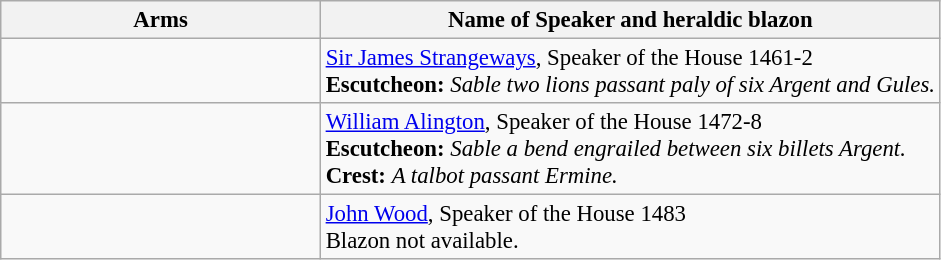<table class=wikitable style=font-size:95%>
<tr style="vertical-align:top; text-align:center;">
<th style="width:206px;">Arms</th>
<th>Name of Speaker and heraldic blazon</th>
</tr>
<tr valign=top>
<td align=center></td>
<td><a href='#'>Sir James Strangeways</a>, Speaker of the House 1461-2<br><strong>Escutcheon:</strong> <em>Sable two lions passant paly of six Argent and Gules.</em></td>
</tr>
<tr valign=top>
<td align=center></td>
<td><a href='#'>William Alington</a>, Speaker of the House 1472-8<br><strong>Escutcheon:</strong> <em>Sable a bend engrailed between six billets Argent.</em><br>
<strong>Crest:</strong> <em>A talbot passant Ermine.</em></td>
</tr>
<tr valign=top>
<td align=center></td>
<td><a href='#'>John Wood</a>, Speaker of the House 1483<br>Blazon not available.</td>
</tr>
</table>
